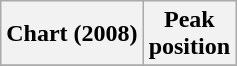<table class="wikitable sortable plainrowheaders" style="text-align:center">
<tr>
<th scope="col">Chart (2008)</th>
<th scope="col">Peak<br> position</th>
</tr>
<tr>
</tr>
</table>
